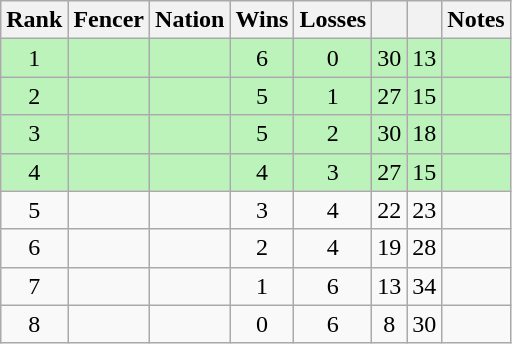<table class="wikitable sortable" style="text-align:center">
<tr>
<th>Rank</th>
<th>Fencer</th>
<th>Nation</th>
<th>Wins</th>
<th>Losses</th>
<th></th>
<th></th>
<th>Notes</th>
</tr>
<tr style="background:#bbf3bb;">
<td>1</td>
<td align=left></td>
<td align=left></td>
<td>6</td>
<td>0</td>
<td>30</td>
<td>13</td>
<td></td>
</tr>
<tr style= "background:#bbf3bb;">
<td>2</td>
<td align=left></td>
<td align=left></td>
<td>5</td>
<td>1</td>
<td>27</td>
<td>15</td>
<td></td>
</tr>
<tr style= "background:#bbf3bb;">
<td>3</td>
<td align=left></td>
<td align=left></td>
<td>5</td>
<td>2</td>
<td>30</td>
<td>18</td>
<td></td>
</tr>
<tr style= "background:#bbf3bb;">
<td>4</td>
<td align=left></td>
<td align=left></td>
<td>4</td>
<td>3</td>
<td>27</td>
<td>15</td>
<td></td>
</tr>
<tr>
<td>5</td>
<td align=left></td>
<td align=left></td>
<td>3</td>
<td>4</td>
<td>22</td>
<td>23</td>
<td></td>
</tr>
<tr>
<td>6</td>
<td align=left></td>
<td align=left></td>
<td>2</td>
<td>4</td>
<td>19</td>
<td>28</td>
<td></td>
</tr>
<tr>
<td>7</td>
<td align=left></td>
<td align=left></td>
<td>1</td>
<td>6</td>
<td>13</td>
<td>34</td>
<td></td>
</tr>
<tr>
<td>8</td>
<td align=left></td>
<td align=left></td>
<td>0</td>
<td>6</td>
<td>8</td>
<td>30</td>
<td></td>
</tr>
</table>
